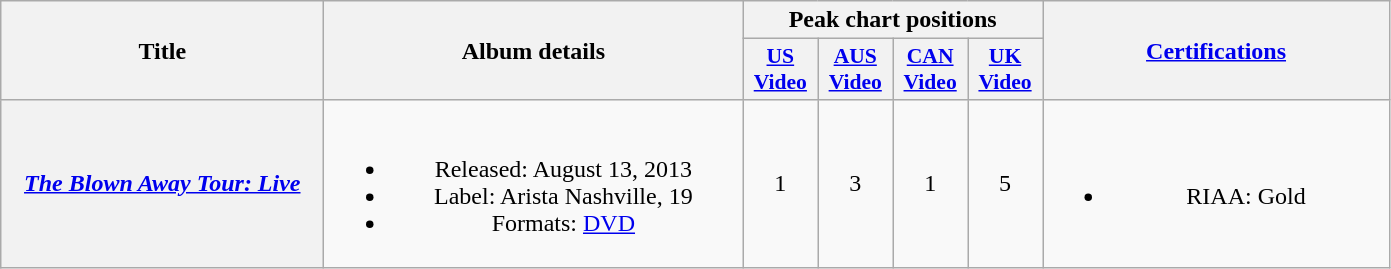<table class="wikitable plainrowheaders" style="text-align:center;">
<tr>
<th scope="col" rowspan="2" style="width:13em;">Title</th>
<th scope="col" rowspan="2" style="width:17em;">Album details</th>
<th scope="col" colspan="4" style="width:12em;">Peak chart positions</th>
<th scope="col" rowspan="2" style="width:14em;"><a href='#'>Certifications</a></th>
</tr>
<tr>
<th scope="col" style="width:3em;font-size:90%;"><a href='#'>US Video</a><br></th>
<th scope="col" style="width:3em;font-size:90%;"><a href='#'>AUS Video</a><br></th>
<th scope="col" style="width:3em;font-size:90%;"><a href='#'>CAN Video</a><br></th>
<th scope="col" style="width:3em;font-size:90%;"><a href='#'>UK Video</a><br></th>
</tr>
<tr>
<th scope="row"><em><a href='#'>The Blown Away Tour: Live</a></em></th>
<td><br><ul><li>Released: August 13, 2013</li><li>Label: Arista Nashville, 19</li><li>Formats: <a href='#'>DVD</a></li></ul></td>
<td>1</td>
<td>3</td>
<td>1</td>
<td>5</td>
<td><br><ul><li>RIAA: Gold</li></ul></td>
</tr>
</table>
